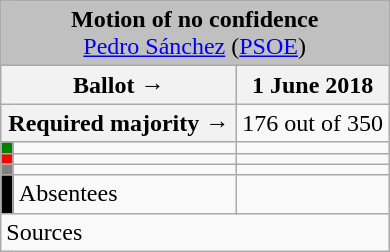<table class="wikitable" style="text-align:center;">
<tr>
<td colspan="3" align="center" bgcolor="#C0C0C0"><strong>Motion of no confidence</strong><br><a href='#'>Pedro Sánchez</a> (<a href='#'>PSOE</a>)</td>
</tr>
<tr>
<th colspan="2" style="width:150px;">Ballot →</th>
<th>1 June 2018</th>
</tr>
<tr>
<th colspan="2">Required majority →</th>
<td>176 out of 350 </td>
</tr>
<tr>
<th style="width:1px; background:green;"></th>
<td style="text-align:left;"></td>
<td></td>
</tr>
<tr>
<th style="color:inherit;background:red;"></th>
<td style="text-align:left;"></td>
<td></td>
</tr>
<tr>
<th style="color:inherit;background:gray;"></th>
<td style="text-align:left;"></td>
<td></td>
</tr>
<tr>
<th style="color:inherit;background:black;"></th>
<td style="text-align:left;"><span>Absentees</span></td>
<td></td>
</tr>
<tr>
<td style="text-align:left;" colspan="3">Sources</td>
</tr>
</table>
